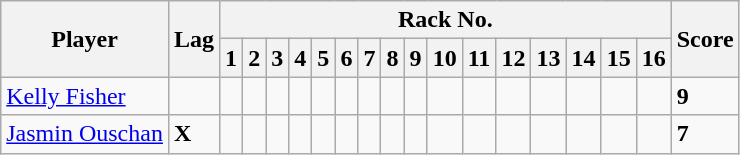<table class="wikitable">
<tr>
<th rowspan="2">Player</th>
<th rowspan="2">Lag</th>
<th colspan="16">Rack No.</th>
<th rowspan="2">Score</th>
</tr>
<tr>
<th>1</th>
<th>2</th>
<th>3</th>
<th>4</th>
<th>5</th>
<th>6</th>
<th>7</th>
<th>8</th>
<th>9</th>
<th>10</th>
<th>11</th>
<th>12</th>
<th>13</th>
<th>14</th>
<th>15</th>
<th>16</th>
</tr>
<tr>
<td> <a href='#'>Kelly Fisher</a></td>
<td></td>
<td></td>
<td></td>
<td></td>
<td></td>
<td></td>
<td></td>
<td></td>
<td></td>
<td></td>
<td></td>
<td></td>
<td></td>
<td></td>
<td></td>
<td></td>
<td></td>
<td><strong>9</strong></td>
</tr>
<tr>
<td> <a href='#'>Jasmin Ouschan</a></td>
<td><strong>X</strong></td>
<td></td>
<td></td>
<td></td>
<td></td>
<td></td>
<td></td>
<td></td>
<td></td>
<td></td>
<td></td>
<td></td>
<td></td>
<td></td>
<td></td>
<td></td>
<td></td>
<td><strong>7</strong></td>
</tr>
</table>
